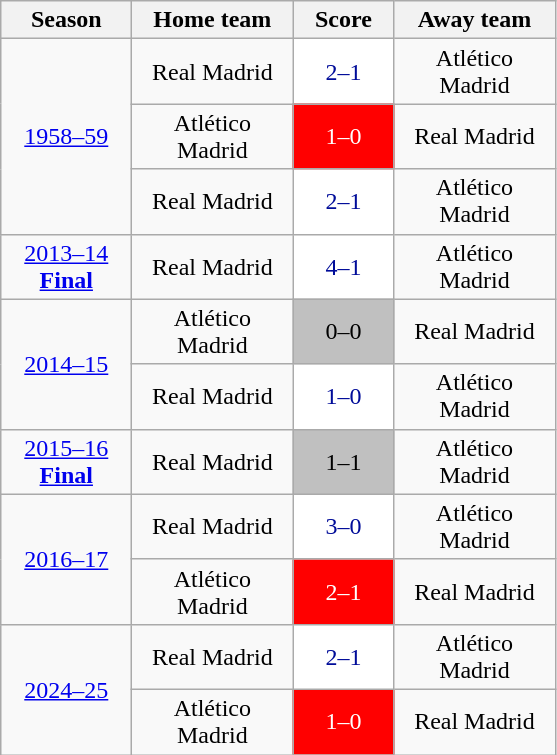<table class="wikitable">
<tr>
<th width=80>Season</th>
<th width=100>Home team</th>
<th width=60>Score</th>
<th width=100>Away team</th>
</tr>
<tr>
<td rowspan=3 align="center"><a href='#'>1958–59</a></td>
<td align="center">Real Madrid</td>
<td align="center" style="background:#fff; color:#000c99">2–1</td>
<td align="center">Atlético Madrid</td>
</tr>
<tr>
<td align="center">Atlético Madrid</td>
<td align="center" style="background:#FF0000; color:#fff">1–0</td>
<td align="center">Real Madrid</td>
</tr>
<tr>
<td align="center">Real Madrid</td>
<td align="center" style="background:#fff; color:#000c99">2–1</td>
<td align="center">Atlético Madrid</td>
</tr>
<tr>
<td align="center"><a href='#'>2013–14</a><br><strong><a href='#'>Final</a></strong></td>
<td align="center">Real Madrid</td>
<td align="center" style="background:#fff; color:#000c99">4–1</td>
<td align="center">Atlético Madrid</td>
</tr>
<tr>
<td rowspan=2 align="center"><a href='#'>2014–15</a></td>
<td align="center">Atlético Madrid</td>
<td align="center" style="background:silver; color:#000000">0–0</td>
<td align="center">Real Madrid</td>
</tr>
<tr>
<td align="center">Real Madrid</td>
<td align="center" style="background:#fff; color:#000c99">1–0</td>
<td align="center">Atlético Madrid</td>
</tr>
<tr>
<td align="center"><a href='#'>2015–16</a><br><strong><a href='#'>Final</a></strong></td>
<td align="center">Real Madrid</td>
<td align="center" style="background:silver; color:#000000">1–1</td>
<td align="center">Atlético Madrid</td>
</tr>
<tr>
<td rowspan=2 align="center"><a href='#'>2016–17</a></td>
<td align="center">Real Madrid</td>
<td align="center" style="background:#fff; color:#000c99">3–0</td>
<td align="center">Atlético Madrid</td>
</tr>
<tr>
<td align="center">Atlético Madrid</td>
<td align="center" style="background:#FF0000; color:#fff">2–1</td>
<td align="center">Real Madrid</td>
</tr>
<tr>
<td rowspan=2 align="center"><a href='#'>2024–25</a></td>
<td align="center">Real Madrid</td>
<td align="center" style="background:#fff; color:#000c99">2–1</td>
<td align="center">Atlético Madrid</td>
</tr>
<tr>
<td align="center">Atlético Madrid</td>
<td align="center" style="background:#FF0000; color:#fff">1–0</td>
<td align="center">Real Madrid</td>
</tr>
</table>
